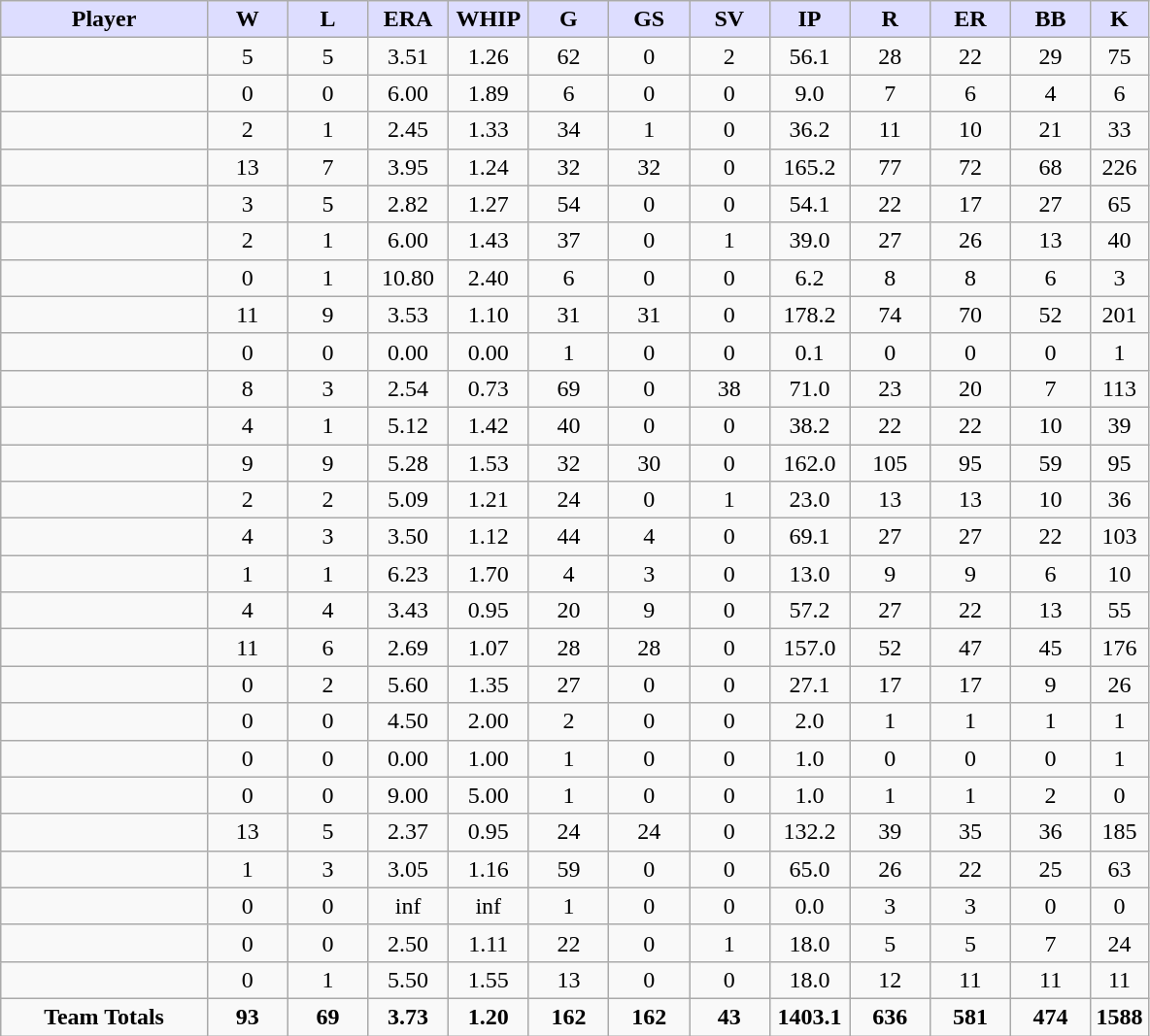<table class="wikitable" style="text-align:center;">
<tr>
<th style="background:#ddf; width:18%;"><strong>Player</strong></th>
<th style="background:#ddf; width:7%;"><strong>W</strong></th>
<th style="background:#ddf; width:7%;"><strong>L</strong></th>
<th style="background:#ddf; width:7%;"><strong>ERA</strong></th>
<th style="background:#ddf; width:7%;"><strong>WHIP</strong></th>
<th style="background:#ddf; width:7%;"><strong>G</strong></th>
<th style="background:#ddf; width:7%;"><strong>GS</strong></th>
<th style="background:#ddf; width:7%;"><strong>SV</strong></th>
<th style="background:#ddf; width:7%;"><strong>IP</strong></th>
<th style="background:#ddf; width:7%;"><strong>R</strong></th>
<th style="background:#ddf; width:7%;"><strong>ER</strong></th>
<th style="background:#ddf; width:7%;"><strong>BB</strong></th>
<th style="background:#ddf; width:7%;"><strong>K</strong></th>
</tr>
<tr>
<td align=left></td>
<td>5</td>
<td>5</td>
<td>3.51</td>
<td>1.26</td>
<td>62</td>
<td>0</td>
<td>2</td>
<td>56.1</td>
<td>28</td>
<td>22</td>
<td>29</td>
<td>75</td>
</tr>
<tr>
<td align=left></td>
<td>0</td>
<td>0</td>
<td>6.00</td>
<td>1.89</td>
<td>6</td>
<td>0</td>
<td>0</td>
<td>9.0</td>
<td>7</td>
<td>6</td>
<td>4</td>
<td>6</td>
</tr>
<tr>
<td align=left></td>
<td>2</td>
<td>1</td>
<td>2.45</td>
<td>1.33</td>
<td>34</td>
<td>1</td>
<td>0</td>
<td>36.2</td>
<td>11</td>
<td>10</td>
<td>21</td>
<td>33</td>
</tr>
<tr>
<td align=left></td>
<td>13</td>
<td>7</td>
<td>3.95</td>
<td>1.24</td>
<td>32</td>
<td>32</td>
<td>0</td>
<td>165.2</td>
<td>77</td>
<td>72</td>
<td>68</td>
<td>226</td>
</tr>
<tr>
<td align=left></td>
<td>3</td>
<td>5</td>
<td>2.82</td>
<td>1.27</td>
<td>54</td>
<td>0</td>
<td>0</td>
<td>54.1</td>
<td>22</td>
<td>17</td>
<td>27</td>
<td>65</td>
</tr>
<tr>
<td align=left></td>
<td>2</td>
<td>1</td>
<td>6.00</td>
<td>1.43</td>
<td>37</td>
<td>0</td>
<td>1</td>
<td>39.0</td>
<td>27</td>
<td>26</td>
<td>13</td>
<td>40</td>
</tr>
<tr>
<td align=left></td>
<td>0</td>
<td>1</td>
<td>10.80</td>
<td>2.40</td>
<td>6</td>
<td>0</td>
<td>0</td>
<td>6.2</td>
<td>8</td>
<td>8</td>
<td>6</td>
<td>3</td>
</tr>
<tr>
<td align=left></td>
<td>11</td>
<td>9</td>
<td>3.53</td>
<td>1.10</td>
<td>31</td>
<td>31</td>
<td>0</td>
<td>178.2</td>
<td>74</td>
<td>70</td>
<td>52</td>
<td>201</td>
</tr>
<tr>
<td align=left></td>
<td>0</td>
<td>0</td>
<td>0.00</td>
<td>0.00</td>
<td>1</td>
<td>0</td>
<td>0</td>
<td>0.1</td>
<td>0</td>
<td>0</td>
<td>0</td>
<td>1</td>
</tr>
<tr>
<td align=left></td>
<td>8</td>
<td>3</td>
<td>2.54</td>
<td>0.73</td>
<td>69</td>
<td>0</td>
<td>38</td>
<td>71.0</td>
<td>23</td>
<td>20</td>
<td>7</td>
<td>113</td>
</tr>
<tr>
<td align=left></td>
<td>4</td>
<td>1</td>
<td>5.12</td>
<td>1.42</td>
<td>40</td>
<td>0</td>
<td>0</td>
<td>38.2</td>
<td>22</td>
<td>22</td>
<td>10</td>
<td>39</td>
</tr>
<tr>
<td align=left></td>
<td>9</td>
<td>9</td>
<td>5.28</td>
<td>1.53</td>
<td>32</td>
<td>30</td>
<td>0</td>
<td>162.0</td>
<td>105</td>
<td>95</td>
<td>59</td>
<td>95</td>
</tr>
<tr>
<td align=left></td>
<td>2</td>
<td>2</td>
<td>5.09</td>
<td>1.21</td>
<td>24</td>
<td>0</td>
<td>1</td>
<td>23.0</td>
<td>13</td>
<td>13</td>
<td>10</td>
<td>36</td>
</tr>
<tr>
<td align=left></td>
<td>4</td>
<td>3</td>
<td>3.50</td>
<td>1.12</td>
<td>44</td>
<td>4</td>
<td>0</td>
<td>69.1</td>
<td>27</td>
<td>27</td>
<td>22</td>
<td>103</td>
</tr>
<tr>
<td align=left></td>
<td>1</td>
<td>1</td>
<td>6.23</td>
<td>1.70</td>
<td>4</td>
<td>3</td>
<td>0</td>
<td>13.0</td>
<td>9</td>
<td>9</td>
<td>6</td>
<td>10</td>
</tr>
<tr>
<td align=left></td>
<td>4</td>
<td>4</td>
<td>3.43</td>
<td>0.95</td>
<td>20</td>
<td>9</td>
<td>0</td>
<td>57.2</td>
<td>27</td>
<td>22</td>
<td>13</td>
<td>55</td>
</tr>
<tr>
<td align=left></td>
<td>11</td>
<td>6</td>
<td>2.69</td>
<td>1.07</td>
<td>28</td>
<td>28</td>
<td>0</td>
<td>157.0</td>
<td>52</td>
<td>47</td>
<td>45</td>
<td>176</td>
</tr>
<tr>
<td align=left></td>
<td>0</td>
<td>2</td>
<td>5.60</td>
<td>1.35</td>
<td>27</td>
<td>0</td>
<td>0</td>
<td>27.1</td>
<td>17</td>
<td>17</td>
<td>9</td>
<td>26</td>
</tr>
<tr>
<td align=left></td>
<td>0</td>
<td>0</td>
<td>4.50</td>
<td>2.00</td>
<td>2</td>
<td>0</td>
<td>0</td>
<td>2.0</td>
<td>1</td>
<td>1</td>
<td>1</td>
<td>1</td>
</tr>
<tr>
<td align=left></td>
<td>0</td>
<td>0</td>
<td>0.00</td>
<td>1.00</td>
<td>1</td>
<td>0</td>
<td>0</td>
<td>1.0</td>
<td>0</td>
<td>0</td>
<td>0</td>
<td>1</td>
</tr>
<tr>
<td align=left></td>
<td>0</td>
<td>0</td>
<td>9.00</td>
<td>5.00</td>
<td>1</td>
<td>0</td>
<td>0</td>
<td>1.0</td>
<td>1</td>
<td>1</td>
<td>2</td>
<td>0</td>
</tr>
<tr>
<td align=left></td>
<td>13</td>
<td>5</td>
<td>2.37</td>
<td>0.95</td>
<td>24</td>
<td>24</td>
<td>0</td>
<td>132.2</td>
<td>39</td>
<td>35</td>
<td>36</td>
<td>185</td>
</tr>
<tr>
<td align=left></td>
<td>1</td>
<td>3</td>
<td>3.05</td>
<td>1.16</td>
<td>59</td>
<td>0</td>
<td>0</td>
<td>65.0</td>
<td>26</td>
<td>22</td>
<td>25</td>
<td>63</td>
</tr>
<tr>
<td align=left></td>
<td>0</td>
<td>0</td>
<td>inf</td>
<td>inf</td>
<td>1</td>
<td>0</td>
<td>0</td>
<td>0.0</td>
<td>3</td>
<td>3</td>
<td>0</td>
<td>0</td>
</tr>
<tr>
<td align=left></td>
<td>0</td>
<td>0</td>
<td>2.50</td>
<td>1.11</td>
<td>22</td>
<td>0</td>
<td>1</td>
<td>18.0</td>
<td>5</td>
<td>5</td>
<td>7</td>
<td>24</td>
</tr>
<tr>
<td align=left></td>
<td>0</td>
<td>1</td>
<td>5.50</td>
<td>1.55</td>
<td>13</td>
<td>0</td>
<td>0</td>
<td>18.0</td>
<td>12</td>
<td>11</td>
<td>11</td>
<td>11</td>
</tr>
<tr class="sortbottom">
<td><strong>Team Totals</strong></td>
<td><strong>93</strong></td>
<td><strong>69</strong></td>
<td><strong>3.73</strong></td>
<td><strong>1.20</strong></td>
<td><strong>162</strong></td>
<td><strong>162</strong></td>
<td><strong>43</strong></td>
<td><strong>1403.1</strong></td>
<td><strong>636</strong></td>
<td><strong>581</strong></td>
<td><strong>474</strong></td>
<td><strong>1588</strong></td>
</tr>
</table>
